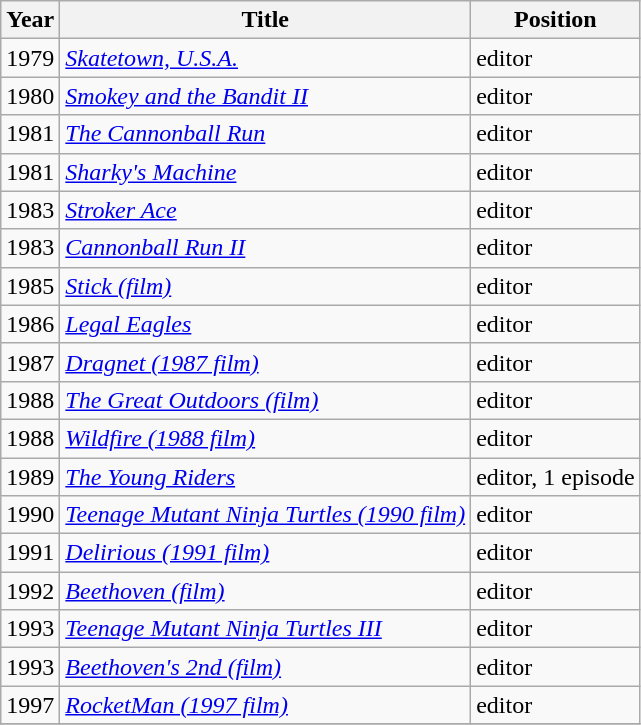<table class="wikitable sortable">
<tr>
<th>Year</th>
<th>Title</th>
<th><strong>Position</strong></th>
</tr>
<tr>
<td>1979</td>
<td><em><a href='#'>Skatetown, U.S.A.</a></em></td>
<td>editor</td>
</tr>
<tr>
<td>1980</td>
<td><em><a href='#'>Smokey and the Bandit II</a></em></td>
<td>editor</td>
</tr>
<tr>
<td>1981</td>
<td><em><a href='#'>The Cannonball Run</a></em></td>
<td>editor</td>
</tr>
<tr>
<td>1981</td>
<td><em><a href='#'>Sharky's Machine</a></em></td>
<td>editor</td>
</tr>
<tr>
<td>1983</td>
<td><em><a href='#'>Stroker Ace</a></em></td>
<td>editor</td>
</tr>
<tr>
<td>1983</td>
<td><em><a href='#'>Cannonball Run II</a></em></td>
<td>editor</td>
</tr>
<tr>
<td>1985</td>
<td><em><a href='#'>Stick (film)</a></em></td>
<td>editor</td>
</tr>
<tr>
<td>1986</td>
<td><em><a href='#'>Legal Eagles</a></em></td>
<td>editor</td>
</tr>
<tr>
<td>1987</td>
<td><em><a href='#'>Dragnet (1987 film)</a></em></td>
<td>editor</td>
</tr>
<tr>
<td>1988</td>
<td><em><a href='#'>The Great Outdoors (film)</a></em></td>
<td>editor</td>
</tr>
<tr>
<td>1988</td>
<td><em><a href='#'>Wildfire (1988 film)</a></em></td>
<td>editor</td>
</tr>
<tr>
<td>1989</td>
<td><em><a href='#'>The Young Riders</a></em></td>
<td>editor, 1 episode</td>
</tr>
<tr>
<td>1990</td>
<td><em><a href='#'>Teenage Mutant Ninja Turtles (1990 film)</a></em></td>
<td>editor</td>
</tr>
<tr>
<td>1991</td>
<td><em><a href='#'>Delirious (1991 film)</a></em></td>
<td>editor</td>
</tr>
<tr>
<td>1992</td>
<td><em><a href='#'>Beethoven (film)</a></em></td>
<td>editor</td>
</tr>
<tr>
<td>1993</td>
<td><em><a href='#'>Teenage Mutant Ninja Turtles III</a></em></td>
<td>editor</td>
</tr>
<tr>
<td>1993</td>
<td><em><a href='#'>Beethoven's 2nd (film)</a></em></td>
<td>editor</td>
</tr>
<tr>
<td>1997</td>
<td><em><a href='#'>RocketMan (1997 film)</a></em></td>
<td>editor</td>
</tr>
<tr>
</tr>
</table>
